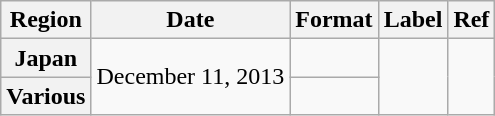<table class="wikitable plainrowheaders">
<tr>
<th scope="col">Region</th>
<th scope="col">Date</th>
<th scope="col">Format</th>
<th scope="col">Label</th>
<th scope="col">Ref</th>
</tr>
<tr>
<th scope="row">Japan</th>
<td rowspan="2">December 11, 2013</td>
<td></td>
<td rowspan="2"></td>
<td rowspan="2"></td>
</tr>
<tr>
<th scope="row">Various </th>
<td></td>
</tr>
</table>
